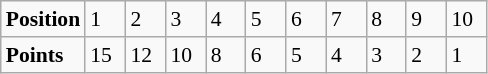<table class="wikitable" style="font-size: 90%;">
<tr>
<td><strong>Position</strong></td>
<td width=20>1</td>
<td width=20>2</td>
<td width=20>3</td>
<td width=20>4</td>
<td width=20>5</td>
<td width=20>6</td>
<td width=20>7</td>
<td width=20>8</td>
<td width=20>9</td>
<td width=20>10</td>
</tr>
<tr>
<td><strong>Points</strong></td>
<td>15</td>
<td>12</td>
<td>10</td>
<td>8</td>
<td>6</td>
<td>5</td>
<td>4</td>
<td>3</td>
<td>2</td>
<td>1</td>
</tr>
</table>
